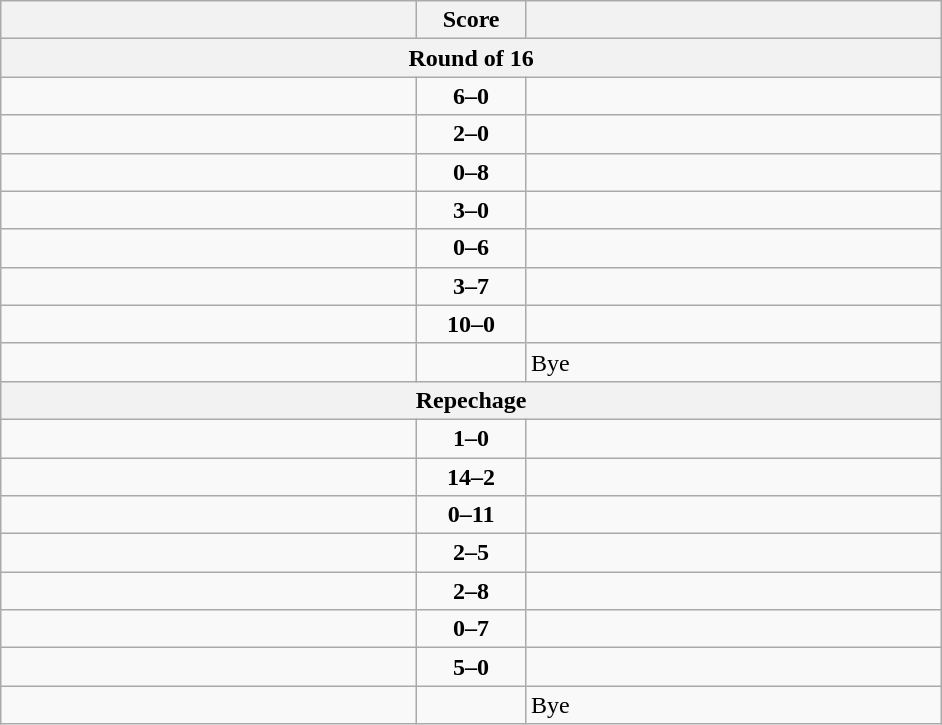<table class="wikitable" style="text-align: left;">
<tr>
<th align="right" width="270"></th>
<th width="65">Score</th>
<th align="left" width="270"></th>
</tr>
<tr>
<th colspan="3">Round of 16</th>
</tr>
<tr>
<td><strong></strong></td>
<td align=center><strong>6–0</strong></td>
<td></td>
</tr>
<tr>
<td><strong></strong></td>
<td align=center><strong>2–0</strong></td>
<td></td>
</tr>
<tr>
<td></td>
<td align=center><strong>0–8</strong></td>
<td><strong></strong></td>
</tr>
<tr>
<td><strong></strong></td>
<td align=center><strong>3–0</strong></td>
<td></td>
</tr>
<tr>
<td></td>
<td align=center><strong>0–6</strong></td>
<td><strong></strong></td>
</tr>
<tr>
<td></td>
<td align=center><strong>3–7</strong></td>
<td><strong></strong></td>
</tr>
<tr>
<td><strong></strong></td>
<td align=center><strong>10–0</strong></td>
<td></td>
</tr>
<tr>
<td><strong></strong></td>
<td></td>
<td>Bye</td>
</tr>
<tr>
<th colspan="3">Repechage</th>
</tr>
<tr>
<td><strong></strong></td>
<td align=center><strong>1–0</strong></td>
<td></td>
</tr>
<tr>
<td><strong></strong></td>
<td align=center><strong>14–2</strong></td>
<td></td>
</tr>
<tr>
<td></td>
<td align=center><strong>0–11</strong></td>
<td><strong></strong></td>
</tr>
<tr>
<td></td>
<td align=center><strong>2–5</strong></td>
<td><strong></strong></td>
</tr>
<tr>
<td></td>
<td align=center><strong>2–8</strong></td>
<td><strong></strong></td>
</tr>
<tr>
<td></td>
<td align=center><strong>0–7</strong></td>
<td><strong></strong></td>
</tr>
<tr>
<td><strong></strong></td>
<td align=center><strong>5–0</strong></td>
<td></td>
</tr>
<tr>
<td><strong></strong></td>
<td></td>
<td>Bye</td>
</tr>
</table>
